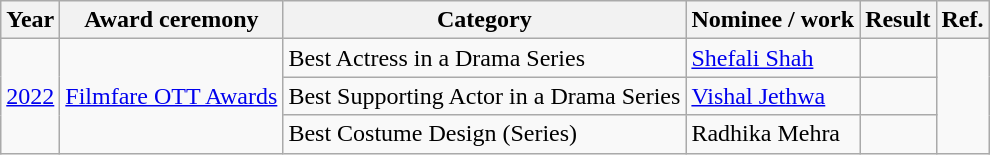<table class="wikitable">
<tr>
<th>Year</th>
<th>Award ceremony</th>
<th>Category</th>
<th>Nominee / work</th>
<th>Result</th>
<th>Ref.</th>
</tr>
<tr>
<td rowspan="3"><a href='#'>2022</a></td>
<td rowspan="3"><a href='#'>Filmfare OTT Awards</a></td>
<td>Best Actress in a Drama Series</td>
<td><a href='#'>Shefali Shah</a></td>
<td></td>
<td rowspan="3"></td>
</tr>
<tr>
<td>Best Supporting Actor in a Drama Series</td>
<td><a href='#'>Vishal Jethwa</a></td>
<td></td>
</tr>
<tr>
<td>Best Costume Design (Series)</td>
<td>Radhika Mehra</td>
<td></td>
</tr>
</table>
